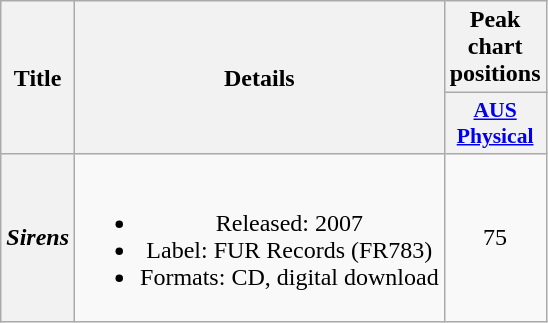<table class="wikitable plainrowheaders" style="text-align:center">
<tr>
<th scope="col" rowspan="2">Title</th>
<th scope="col" rowspan="2">Details</th>
<th scope="col">Peak chart positions</th>
</tr>
<tr>
<th scope="col" style="width:3em;font-size:90%;"><a href='#'>AUS<br>Physical</a><br></th>
</tr>
<tr>
<th scope="row"><em>Sirens</em></th>
<td><br><ul><li>Released: 2007</li><li>Label: FUR Records (FR783)</li><li>Formats: CD, digital download</li></ul></td>
<td>75</td>
</tr>
</table>
